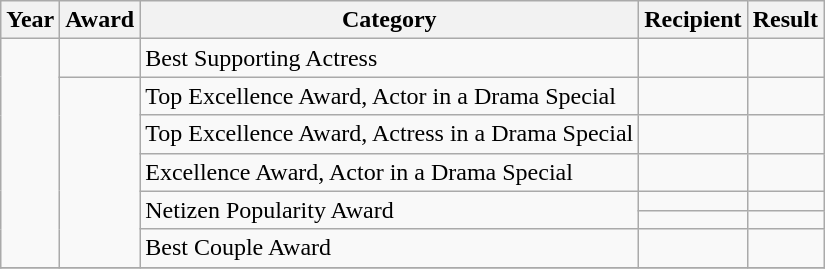<table class="wikitable">
<tr>
<th>Year</th>
<th>Award</th>
<th>Category</th>
<th>Recipient</th>
<th>Result</th>
</tr>
<tr>
<td rowspan="7"></td>
<td></td>
<td>Best Supporting Actress</td>
<td></td>
<td></td>
</tr>
<tr>
<td rowspan="6"></td>
<td>Top Excellence Award, Actor in a Drama Special</td>
<td></td>
<td></td>
</tr>
<tr>
<td>Top Excellence Award, Actress in a Drama Special</td>
<td></td>
<td></td>
</tr>
<tr>
<td>Excellence Award, Actor in a Drama Special</td>
<td></td>
<td></td>
</tr>
<tr>
<td rowspan="2">Netizen Popularity Award</td>
<td></td>
<td></td>
</tr>
<tr>
<td></td>
<td></td>
</tr>
<tr>
<td>Best Couple Award</td>
<td></td>
<td></td>
</tr>
<tr>
</tr>
</table>
